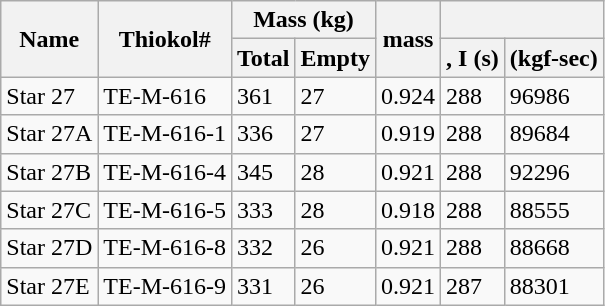<table class="sortable wikitable">
<tr>
<th rowspan="2">Name</th>
<th rowspan="2">Thiokol#</th>
<th colspan="2">Mass (kg)</th>
<th rowspan="2"> mass </th>
<th colspan="2"></th>
</tr>
<tr>
<th>Total</th>
<th>Empty</th>
<th>, I (s)</th>
<th> (kgf-sec)</th>
</tr>
<tr>
<td>Star 27</td>
<td>TE-M-616</td>
<td>361</td>
<td>27</td>
<td>0.924</td>
<td>288</td>
<td>96986</td>
</tr>
<tr>
<td>Star 27A</td>
<td>TE-M-616-1</td>
<td>336</td>
<td>27</td>
<td>0.919</td>
<td>288</td>
<td>89684</td>
</tr>
<tr>
<td>Star 27B</td>
<td>TE-M-616-4</td>
<td>345</td>
<td>28</td>
<td>0.921</td>
<td>288</td>
<td>92296</td>
</tr>
<tr>
<td>Star 27C</td>
<td>TE-M-616-5</td>
<td>333</td>
<td>28</td>
<td>0.918</td>
<td>288</td>
<td>88555</td>
</tr>
<tr>
<td>Star 27D</td>
<td>TE-M-616-8</td>
<td>332</td>
<td>26</td>
<td>0.921</td>
<td>288</td>
<td>88668</td>
</tr>
<tr>
<td>Star 27E</td>
<td>TE-M-616-9</td>
<td>331</td>
<td>26</td>
<td>0.921</td>
<td>287</td>
<td>88301</td>
</tr>
</table>
